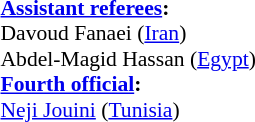<table width=100% style="font-size: 90%">
<tr>
<td><br><strong><a href='#'>Assistant referees</a>:</strong>
<br>Davoud Fanaei (<a href='#'>Iran</a>)
<br>Abdel-Magid Hassan (<a href='#'>Egypt</a>)
<br><strong><a href='#'>Fourth official</a>:</strong>
<br><a href='#'>Neji Jouini</a> (<a href='#'>Tunisia</a>)</td>
</tr>
</table>
